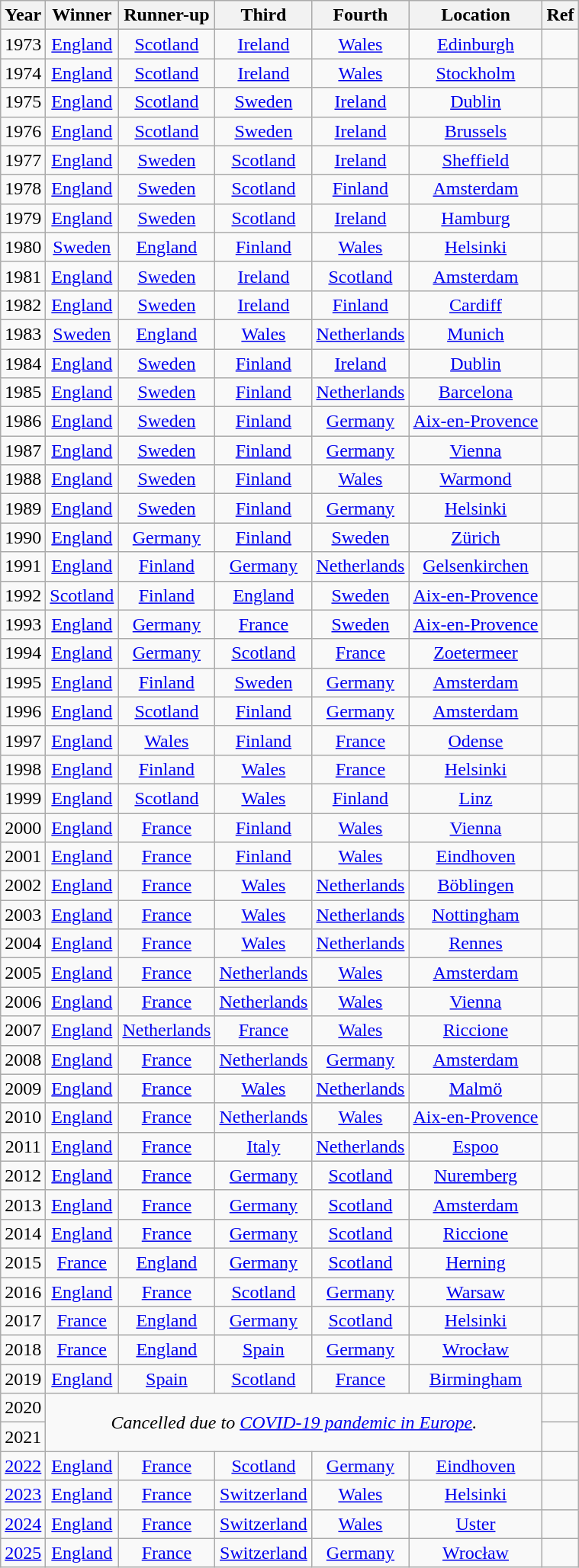<table class="wikitable" style="text-align:center">
<tr>
<th>Year</th>
<th>Winner</th>
<th>Runner-up</th>
<th>Third</th>
<th>Fourth</th>
<th>Location</th>
<th>Ref</th>
</tr>
<tr>
<td>1973</td>
<td> <a href='#'>England</a></td>
<td> <a href='#'>Scotland</a></td>
<td> <a href='#'>Ireland</a></td>
<td> <a href='#'>Wales</a></td>
<td><a href='#'>Edinburgh</a></td>
<td></td>
</tr>
<tr>
<td>1974</td>
<td> <a href='#'>England</a></td>
<td> <a href='#'>Scotland</a></td>
<td> <a href='#'>Ireland</a></td>
<td> <a href='#'>Wales</a></td>
<td><a href='#'>Stockholm</a></td>
<td></td>
</tr>
<tr>
<td>1975</td>
<td> <a href='#'>England</a></td>
<td> <a href='#'>Scotland</a></td>
<td> <a href='#'>Sweden</a></td>
<td> <a href='#'>Ireland</a></td>
<td><a href='#'>Dublin</a></td>
<td></td>
</tr>
<tr>
<td>1976</td>
<td> <a href='#'>England</a></td>
<td> <a href='#'>Scotland</a></td>
<td> <a href='#'>Sweden</a></td>
<td> <a href='#'>Ireland</a></td>
<td><a href='#'>Brussels</a></td>
<td></td>
</tr>
<tr>
<td>1977</td>
<td> <a href='#'>England</a></td>
<td> <a href='#'>Sweden</a></td>
<td> <a href='#'>Scotland</a></td>
<td> <a href='#'>Ireland</a></td>
<td><a href='#'>Sheffield</a></td>
<td></td>
</tr>
<tr>
<td>1978</td>
<td> <a href='#'>England</a></td>
<td> <a href='#'>Sweden</a></td>
<td> <a href='#'>Scotland</a></td>
<td> <a href='#'>Finland</a></td>
<td><a href='#'>Amsterdam</a></td>
<td></td>
</tr>
<tr>
<td>1979</td>
<td> <a href='#'>England</a></td>
<td> <a href='#'>Sweden</a></td>
<td> <a href='#'>Scotland</a></td>
<td> <a href='#'>Ireland</a></td>
<td><a href='#'>Hamburg</a></td>
<td></td>
</tr>
<tr>
<td>1980</td>
<td> <a href='#'>Sweden</a></td>
<td> <a href='#'>England</a></td>
<td> <a href='#'>Finland</a></td>
<td> <a href='#'>Wales</a></td>
<td><a href='#'>Helsinki</a></td>
<td></td>
</tr>
<tr>
<td>1981</td>
<td> <a href='#'>England</a></td>
<td> <a href='#'>Sweden</a></td>
<td> <a href='#'>Ireland</a></td>
<td> <a href='#'>Scotland</a></td>
<td><a href='#'>Amsterdam</a></td>
<td></td>
</tr>
<tr>
<td>1982</td>
<td> <a href='#'>England</a></td>
<td> <a href='#'>Sweden</a></td>
<td> <a href='#'>Ireland</a></td>
<td> <a href='#'>Finland</a></td>
<td><a href='#'>Cardiff</a></td>
<td></td>
</tr>
<tr>
<td>1983</td>
<td> <a href='#'>Sweden</a></td>
<td> <a href='#'>England</a></td>
<td> <a href='#'>Wales</a></td>
<td> <a href='#'>Netherlands</a></td>
<td><a href='#'>Munich</a></td>
<td></td>
</tr>
<tr>
<td>1984</td>
<td> <a href='#'>England</a></td>
<td> <a href='#'>Sweden</a></td>
<td> <a href='#'>Finland</a></td>
<td> <a href='#'>Ireland</a></td>
<td><a href='#'>Dublin</a></td>
<td></td>
</tr>
<tr>
<td>1985</td>
<td> <a href='#'>England</a></td>
<td> <a href='#'>Sweden</a></td>
<td> <a href='#'>Finland</a></td>
<td> <a href='#'>Netherlands</a></td>
<td><a href='#'>Barcelona</a></td>
<td></td>
</tr>
<tr>
<td>1986</td>
<td> <a href='#'>England</a></td>
<td> <a href='#'>Sweden</a></td>
<td> <a href='#'>Finland</a></td>
<td> <a href='#'>Germany</a></td>
<td><a href='#'>Aix-en-Provence</a></td>
<td></td>
</tr>
<tr>
<td>1987</td>
<td> <a href='#'>England</a></td>
<td> <a href='#'>Sweden</a></td>
<td> <a href='#'>Finland</a></td>
<td> <a href='#'>Germany</a></td>
<td><a href='#'>Vienna</a></td>
<td></td>
</tr>
<tr>
<td>1988</td>
<td> <a href='#'>England</a></td>
<td> <a href='#'>Sweden</a></td>
<td> <a href='#'>Finland</a></td>
<td> <a href='#'>Wales</a></td>
<td><a href='#'>Warmond</a></td>
<td></td>
</tr>
<tr>
<td>1989</td>
<td> <a href='#'>England</a></td>
<td> <a href='#'>Sweden</a></td>
<td> <a href='#'>Finland</a></td>
<td> <a href='#'>Germany</a></td>
<td><a href='#'>Helsinki</a></td>
<td></td>
</tr>
<tr>
<td>1990</td>
<td> <a href='#'>England</a></td>
<td> <a href='#'>Germany</a></td>
<td> <a href='#'>Finland</a></td>
<td> <a href='#'>Sweden</a></td>
<td><a href='#'>Zürich</a></td>
<td></td>
</tr>
<tr>
<td>1991</td>
<td> <a href='#'>England</a></td>
<td> <a href='#'>Finland</a></td>
<td> <a href='#'>Germany</a></td>
<td> <a href='#'>Netherlands</a></td>
<td><a href='#'>Gelsenkirchen</a></td>
<td></td>
</tr>
<tr>
<td>1992</td>
<td> <a href='#'>Scotland</a></td>
<td> <a href='#'>Finland</a></td>
<td> <a href='#'>England</a></td>
<td> <a href='#'>Sweden</a></td>
<td><a href='#'>Aix-en-Provence</a></td>
<td></td>
</tr>
<tr>
<td>1993</td>
<td> <a href='#'>England</a></td>
<td> <a href='#'>Germany</a></td>
<td> <a href='#'>France</a></td>
<td> <a href='#'>Sweden</a></td>
<td><a href='#'>Aix-en-Provence</a></td>
<td></td>
</tr>
<tr>
<td>1994</td>
<td> <a href='#'>England</a></td>
<td> <a href='#'>Germany</a></td>
<td> <a href='#'>Scotland</a></td>
<td> <a href='#'>France</a></td>
<td><a href='#'>Zoetermeer</a></td>
<td></td>
</tr>
<tr>
<td>1995</td>
<td> <a href='#'>England</a></td>
<td> <a href='#'>Finland</a></td>
<td> <a href='#'>Sweden</a></td>
<td> <a href='#'>Germany</a></td>
<td><a href='#'>Amsterdam</a></td>
<td></td>
</tr>
<tr>
<td>1996</td>
<td> <a href='#'>England</a></td>
<td> <a href='#'>Scotland</a></td>
<td> <a href='#'>Finland</a></td>
<td> <a href='#'>Germany</a></td>
<td><a href='#'>Amsterdam</a></td>
<td></td>
</tr>
<tr>
<td>1997</td>
<td> <a href='#'>England</a></td>
<td> <a href='#'>Wales</a></td>
<td> <a href='#'>Finland</a></td>
<td> <a href='#'>France</a></td>
<td><a href='#'>Odense</a></td>
<td></td>
</tr>
<tr>
<td>1998</td>
<td> <a href='#'>England</a></td>
<td> <a href='#'>Finland</a></td>
<td> <a href='#'>Wales</a></td>
<td> <a href='#'>France</a></td>
<td><a href='#'>Helsinki</a></td>
<td></td>
</tr>
<tr>
<td>1999</td>
<td> <a href='#'>England</a></td>
<td> <a href='#'>Scotland</a></td>
<td> <a href='#'>Wales</a></td>
<td> <a href='#'>Finland</a></td>
<td><a href='#'>Linz</a></td>
<td></td>
</tr>
<tr>
<td>2000</td>
<td> <a href='#'>England</a></td>
<td> <a href='#'>France</a></td>
<td> <a href='#'>Finland</a></td>
<td> <a href='#'>Wales</a></td>
<td><a href='#'>Vienna</a></td>
<td></td>
</tr>
<tr>
<td>2001</td>
<td> <a href='#'>England</a></td>
<td> <a href='#'>France</a></td>
<td> <a href='#'>Finland</a></td>
<td> <a href='#'>Wales</a></td>
<td><a href='#'>Eindhoven</a></td>
<td></td>
</tr>
<tr>
<td>2002</td>
<td> <a href='#'>England</a></td>
<td> <a href='#'>France</a></td>
<td> <a href='#'>Wales</a></td>
<td> <a href='#'>Netherlands</a></td>
<td><a href='#'>Böblingen</a></td>
<td></td>
</tr>
<tr>
<td>2003</td>
<td> <a href='#'>England</a></td>
<td> <a href='#'>France</a></td>
<td> <a href='#'>Wales</a></td>
<td> <a href='#'>Netherlands</a></td>
<td><a href='#'>Nottingham</a></td>
<td></td>
</tr>
<tr>
<td>2004</td>
<td> <a href='#'>England</a></td>
<td> <a href='#'>France</a></td>
<td> <a href='#'>Wales</a></td>
<td> <a href='#'>Netherlands</a></td>
<td><a href='#'>Rennes</a></td>
<td></td>
</tr>
<tr>
<td>2005</td>
<td> <a href='#'>England</a></td>
<td> <a href='#'>France</a></td>
<td> <a href='#'>Netherlands</a></td>
<td> <a href='#'>Wales</a></td>
<td><a href='#'>Amsterdam</a></td>
<td></td>
</tr>
<tr>
<td>2006</td>
<td> <a href='#'>England</a></td>
<td> <a href='#'>France</a></td>
<td> <a href='#'>Netherlands</a></td>
<td> <a href='#'>Wales</a></td>
<td><a href='#'>Vienna</a></td>
<td></td>
</tr>
<tr>
<td>2007</td>
<td> <a href='#'>England</a></td>
<td> <a href='#'>Netherlands</a></td>
<td> <a href='#'>France</a></td>
<td> <a href='#'>Wales</a></td>
<td><a href='#'>Riccione</a></td>
<td></td>
</tr>
<tr>
<td>2008</td>
<td> <a href='#'>England</a></td>
<td> <a href='#'>France</a></td>
<td> <a href='#'>Netherlands</a></td>
<td> <a href='#'>Germany</a></td>
<td><a href='#'>Amsterdam</a></td>
<td></td>
</tr>
<tr>
<td>2009</td>
<td> <a href='#'>England</a></td>
<td> <a href='#'>France</a></td>
<td> <a href='#'>Wales</a></td>
<td> <a href='#'>Netherlands</a></td>
<td><a href='#'>Malmö</a></td>
<td></td>
</tr>
<tr>
<td>2010</td>
<td> <a href='#'>England</a></td>
<td> <a href='#'>France</a></td>
<td> <a href='#'>Netherlands</a></td>
<td> <a href='#'>Wales</a></td>
<td><a href='#'>Aix-en-Provence</a></td>
<td></td>
</tr>
<tr>
<td>2011</td>
<td> <a href='#'>England</a></td>
<td> <a href='#'>France</a></td>
<td> <a href='#'>Italy</a></td>
<td> <a href='#'>Netherlands</a></td>
<td><a href='#'>Espoo</a></td>
<td></td>
</tr>
<tr>
<td>2012</td>
<td> <a href='#'>England</a></td>
<td> <a href='#'>France</a></td>
<td> <a href='#'>Germany</a></td>
<td> <a href='#'>Scotland</a></td>
<td><a href='#'>Nuremberg</a></td>
<td></td>
</tr>
<tr>
<td>2013</td>
<td> <a href='#'>England</a></td>
<td> <a href='#'>France</a></td>
<td> <a href='#'>Germany</a></td>
<td> <a href='#'>Scotland</a></td>
<td><a href='#'>Amsterdam</a></td>
<td></td>
</tr>
<tr>
<td>2014</td>
<td> <a href='#'>England</a></td>
<td> <a href='#'>France</a></td>
<td> <a href='#'>Germany</a></td>
<td> <a href='#'>Scotland</a></td>
<td><a href='#'>Riccione</a></td>
<td></td>
</tr>
<tr>
<td>2015</td>
<td> <a href='#'>France</a></td>
<td> <a href='#'>England</a></td>
<td> <a href='#'>Germany</a></td>
<td> <a href='#'>Scotland</a></td>
<td><a href='#'>Herning</a></td>
<td></td>
</tr>
<tr>
<td>2016</td>
<td> <a href='#'>England</a></td>
<td> <a href='#'>France</a></td>
<td> <a href='#'>Scotland</a></td>
<td> <a href='#'>Germany</a></td>
<td><a href='#'>Warsaw</a></td>
<td></td>
</tr>
<tr>
<td>2017</td>
<td> <a href='#'>France</a></td>
<td> <a href='#'>England</a></td>
<td> <a href='#'>Germany</a></td>
<td> <a href='#'>Scotland</a></td>
<td><a href='#'>Helsinki</a></td>
<td></td>
</tr>
<tr>
<td>2018</td>
<td> <a href='#'>France</a></td>
<td> <a href='#'>England</a></td>
<td> <a href='#'>Spain</a></td>
<td> <a href='#'>Germany</a></td>
<td><a href='#'>Wrocław</a></td>
<td></td>
</tr>
<tr>
<td>2019</td>
<td> <a href='#'>England</a></td>
<td> <a href='#'>Spain</a></td>
<td> <a href='#'>Scotland</a></td>
<td> <a href='#'>France</a></td>
<td><a href='#'>Birmingham</a></td>
<td></td>
</tr>
<tr>
<td>2020</td>
<td rowspan="2" colspan="5" align="center"><em>Cancelled due to <a href='#'>COVID-19 pandemic in Europe</a>.</em></td>
<td></td>
</tr>
<tr>
<td>2021</td>
</tr>
<tr>
<td><a href='#'>2022</a></td>
<td> <a href='#'>England</a></td>
<td> <a href='#'>France</a></td>
<td> <a href='#'>Scotland</a></td>
<td> <a href='#'>Germany</a></td>
<td><a href='#'>Eindhoven</a></td>
<td></td>
</tr>
<tr>
<td><a href='#'>2023</a></td>
<td> <a href='#'>England</a></td>
<td> <a href='#'>France</a></td>
<td> <a href='#'>Switzerland</a></td>
<td> <a href='#'>Wales</a></td>
<td><a href='#'>Helsinki</a></td>
<td></td>
</tr>
<tr>
<td><a href='#'>2024</a></td>
<td> <a href='#'>England</a></td>
<td> <a href='#'>France</a></td>
<td> <a href='#'>Switzerland</a></td>
<td> <a href='#'>Wales</a></td>
<td><a href='#'>Uster</a></td>
<td></td>
</tr>
<tr>
<td><a href='#'>2025</a></td>
<td> <a href='#'>England</a></td>
<td> <a href='#'>France</a></td>
<td> <a href='#'>Switzerland</a></td>
<td> <a href='#'>Germany</a></td>
<td><a href='#'>Wrocław</a></td>
<td></td>
</tr>
</table>
